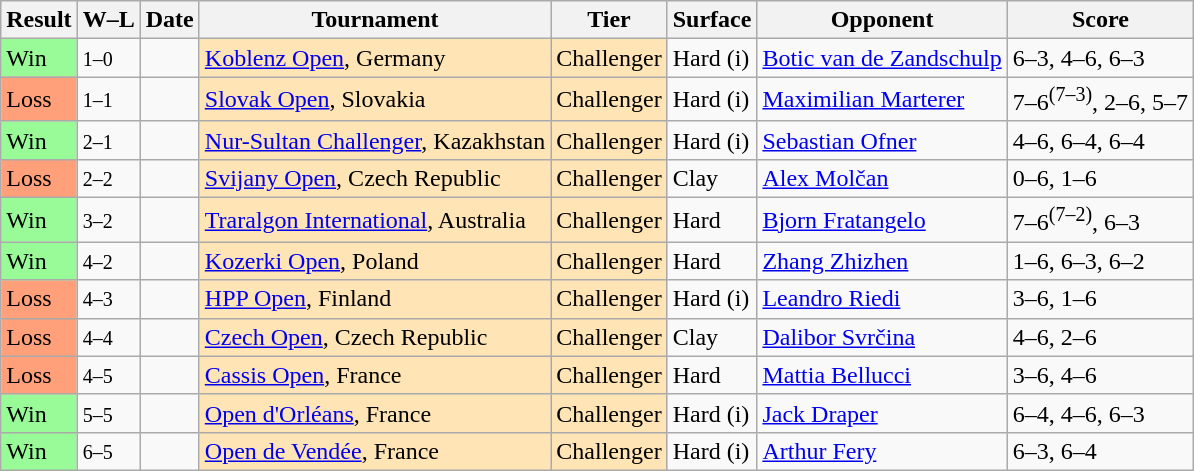<table class="sortable wikitable nowrap">
<tr>
<th>Result</th>
<th class="unsortable">W–L</th>
<th>Date</th>
<th>Tournament</th>
<th>Tier</th>
<th>Surface</th>
<th>Opponent</th>
<th class="unsortable">Score</th>
</tr>
<tr>
<td bgcolor=98FB98>Win</td>
<td><small>1–0</small></td>
<td><a href='#'></a></td>
<td style="background:moccasin;"><a href='#'>Koblenz Open</a>, Germany</td>
<td style="background:moccasin;">Challenger</td>
<td>Hard (i)</td>
<td> <a href='#'>Botic van de Zandschulp</a></td>
<td>6–3, 4–6, 6–3</td>
</tr>
<tr>
<td bgcolor=FFA07A>Loss</td>
<td><small>1–1</small></td>
<td><a href='#'></a></td>
<td style="background:moccasin;"><a href='#'>Slovak Open</a>, Slovakia</td>
<td style="background:moccasin;">Challenger</td>
<td>Hard (i)</td>
<td> <a href='#'>Maximilian Marterer</a></td>
<td>7–6<sup>(7–3)</sup>, 2–6, 5–7</td>
</tr>
<tr>
<td bgcolor=98FB98>Win</td>
<td><small>2–1</small></td>
<td><a href='#'></a></td>
<td style="background:moccasin;"><a href='#'>Nur-Sultan Challenger</a>, Kazakhstan</td>
<td style="background:moccasin;">Challenger</td>
<td>Hard (i)</td>
<td> <a href='#'>Sebastian Ofner</a></td>
<td>4–6, 6–4, 6–4</td>
</tr>
<tr>
<td bgcolor=FFA07A>Loss</td>
<td><small>2–2</small></td>
<td><a href='#'></a></td>
<td style="background:moccasin;"><a href='#'>Svijany Open</a>, Czech Republic</td>
<td style="background:moccasin;">Challenger</td>
<td>Clay</td>
<td> <a href='#'>Alex Molčan</a></td>
<td>0–6, 1–6</td>
</tr>
<tr>
<td bgcolor=98FB98>Win</td>
<td><small>3–2</small></td>
<td><a href='#'></a></td>
<td style="background:moccasin;"><a href='#'>Traralgon International</a>, Australia</td>
<td style="background:moccasin;">Challenger</td>
<td>Hard</td>
<td> <a href='#'>Bjorn Fratangelo</a></td>
<td>7–6<sup>(7–2)</sup>, 6–3</td>
</tr>
<tr>
<td bgcolor=98FB98>Win</td>
<td><small>4–2</small></td>
<td><a href='#'></a></td>
<td style="background:moccasin;"><a href='#'>Kozerki Open</a>, Poland</td>
<td style="background:moccasin;">Challenger</td>
<td>Hard</td>
<td> <a href='#'>Zhang Zhizhen</a></td>
<td>1–6, 6–3, 6–2</td>
</tr>
<tr>
<td bgcolor=FFA07A>Loss</td>
<td><small>4–3</small></td>
<td><a href='#'></a></td>
<td style="background:moccasin;"><a href='#'>HPP Open</a>, Finland</td>
<td style="background:moccasin;">Challenger</td>
<td>Hard (i)</td>
<td> <a href='#'>Leandro Riedi</a></td>
<td>3–6, 1–6</td>
</tr>
<tr>
<td bgcolor=FFA07A>Loss</td>
<td><small>4–4</small></td>
<td><a href='#'></a></td>
<td style="background:moccasin;"><a href='#'>Czech Open</a>, Czech Republic</td>
<td style="background:moccasin;">Challenger</td>
<td>Clay</td>
<td> <a href='#'>Dalibor Svrčina</a></td>
<td>4–6, 2–6</td>
</tr>
<tr>
<td bgcolor=FFA07A>Loss</td>
<td><small>4–5</small></td>
<td><a href='#'></a></td>
<td style="background:moccasin;"><a href='#'>Cassis Open</a>, France</td>
<td style="background:moccasin;">Challenger</td>
<td>Hard</td>
<td> <a href='#'>Mattia Bellucci</a></td>
<td>3–6, 4–6</td>
</tr>
<tr>
<td bgcolor=98FB98>Win</td>
<td><small>5–5</small></td>
<td><a href='#'></a></td>
<td style="background:moccasin;"><a href='#'>Open d'Orléans</a>, France</td>
<td style="background:moccasin;">Challenger</td>
<td>Hard (i)</td>
<td> <a href='#'>Jack Draper</a></td>
<td>6–4, 4–6, 6–3</td>
</tr>
<tr>
<td bgcolor=98FB98>Win</td>
<td><small>6–5</small></td>
<td><a href='#'></a></td>
<td style="background:moccasin;"><a href='#'>Open de Vendée</a>, France</td>
<td style="background:moccasin;">Challenger</td>
<td>Hard (i)</td>
<td> <a href='#'>Arthur Fery</a></td>
<td>6–3, 6–4</td>
</tr>
</table>
